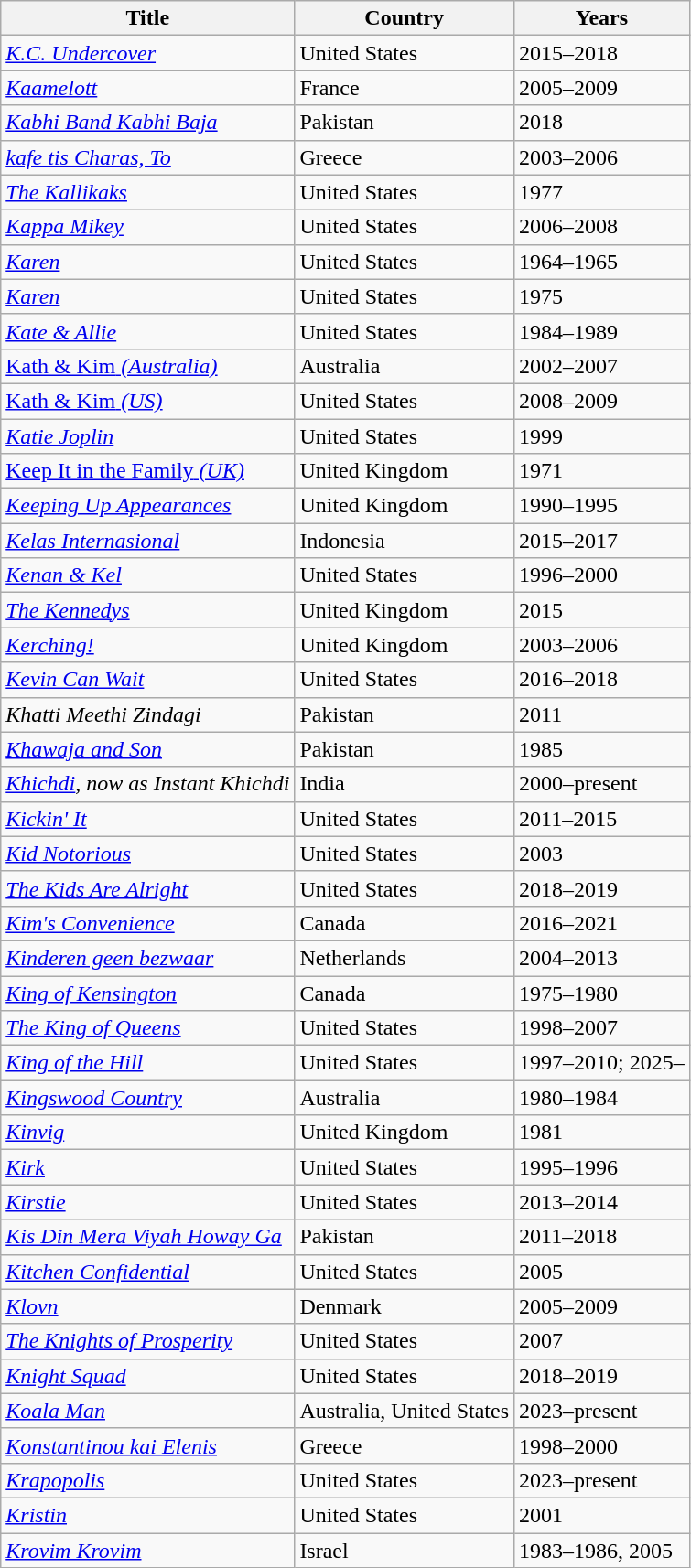<table class="wikitable sortable">
<tr>
<th>Title</th>
<th>Country</th>
<th>Years</th>
</tr>
<tr>
<td><em><a href='#'>K.C. Undercover</a></em></td>
<td>United States</td>
<td>2015–2018</td>
</tr>
<tr>
<td><em><a href='#'>Kaamelott</a></em></td>
<td>France</td>
<td>2005–2009</td>
</tr>
<tr>
<td><em><a href='#'>Kabhi Band Kabhi Baja</a></em></td>
<td>Pakistan</td>
<td>2018</td>
</tr>
<tr>
<td><em><a href='#'>kafe tis Charas, To</a></em></td>
<td>Greece</td>
<td>2003–2006</td>
</tr>
<tr>
<td><em><a href='#'>The Kallikaks</a></em></td>
<td>United States</td>
<td>1977</td>
</tr>
<tr>
<td><em><a href='#'>Kappa Mikey</a></em></td>
<td>United States</td>
<td>2006–2008</td>
</tr>
<tr>
<td><em><a href='#'>Karen</a></em></td>
<td>United States</td>
<td>1964–1965</td>
</tr>
<tr>
<td><em><a href='#'>Karen</a></em></td>
<td>United States</td>
<td>1975</td>
</tr>
<tr>
<td><em><a href='#'>Kate & Allie</a></em></td>
<td>United States</td>
<td>1984–1989</td>
</tr>
<tr>
<td><em><a href='#'></em>Kath & Kim<em> (Australia)</a></em></td>
<td>Australia</td>
<td>2002–2007</td>
</tr>
<tr>
<td><em><a href='#'></em>Kath & Kim<em> (US)</a></em></td>
<td>United States</td>
<td>2008–2009</td>
</tr>
<tr>
<td><em><a href='#'>Katie Joplin</a></em></td>
<td>United States</td>
<td>1999</td>
</tr>
<tr>
<td><em><a href='#'></em>Keep It in the Family<em> (UK)</a></em></td>
<td>United Kingdom</td>
<td>1971</td>
</tr>
<tr>
<td><em><a href='#'>Keeping Up Appearances</a></em></td>
<td>United Kingdom</td>
<td>1990–1995</td>
</tr>
<tr>
<td><em><a href='#'>Kelas Internasional</a></em></td>
<td>Indonesia</td>
<td>2015–2017</td>
</tr>
<tr>
<td><em><a href='#'>Kenan & Kel</a></em></td>
<td>United States</td>
<td>1996–2000</td>
</tr>
<tr>
<td><em><a href='#'>The Kennedys</a></em></td>
<td>United Kingdom</td>
<td>2015</td>
</tr>
<tr>
<td><em><a href='#'>Kerching!</a></em></td>
<td>United Kingdom</td>
<td>2003–2006</td>
</tr>
<tr>
<td><em><a href='#'>Kevin Can Wait</a></em></td>
<td>United States</td>
<td>2016–2018</td>
</tr>
<tr>
<td><em>Khatti Meethi Zindagi</em></td>
<td>Pakistan</td>
<td>2011</td>
</tr>
<tr>
<td><em><a href='#'>Khawaja and Son</a></em></td>
<td>Pakistan</td>
<td>1985</td>
</tr>
<tr>
<td><em><a href='#'>Khichdi</a>, now as Instant Khichdi</em></td>
<td>India</td>
<td>2000–present</td>
</tr>
<tr>
<td><em><a href='#'>Kickin' It</a></em></td>
<td>United States</td>
<td>2011–2015</td>
</tr>
<tr>
<td><em><a href='#'>Kid Notorious</a></em></td>
<td>United States</td>
<td>2003</td>
</tr>
<tr>
<td><em><a href='#'>The Kids Are Alright</a></em></td>
<td>United States</td>
<td>2018–2019</td>
</tr>
<tr>
<td><em><a href='#'>Kim's Convenience</a></em></td>
<td>Canada</td>
<td>2016–2021</td>
</tr>
<tr>
<td><em><a href='#'>Kinderen geen bezwaar</a></em></td>
<td>Netherlands</td>
<td>2004–2013</td>
</tr>
<tr>
<td><em><a href='#'>King of Kensington</a></em></td>
<td>Canada</td>
<td>1975–1980</td>
</tr>
<tr>
<td><em><a href='#'>The King of Queens</a></em></td>
<td>United States</td>
<td>1998–2007</td>
</tr>
<tr>
<td><em><a href='#'>King of the Hill</a></em></td>
<td>United States</td>
<td>1997–2010; 2025–</td>
</tr>
<tr>
<td><em><a href='#'>Kingswood Country</a></em></td>
<td>Australia</td>
<td>1980–1984</td>
</tr>
<tr>
<td><em><a href='#'>Kinvig</a></em></td>
<td>United Kingdom</td>
<td>1981</td>
</tr>
<tr>
<td><em><a href='#'>Kirk</a></em></td>
<td>United States</td>
<td>1995–1996</td>
</tr>
<tr>
<td><em><a href='#'>Kirstie</a></em></td>
<td>United States</td>
<td>2013–2014</td>
</tr>
<tr>
<td><em><a href='#'>Kis Din Mera Viyah Howay Ga</a></em></td>
<td>Pakistan</td>
<td>2011–2018</td>
</tr>
<tr>
<td><em><a href='#'>Kitchen Confidential</a></em></td>
<td>United States</td>
<td>2005</td>
</tr>
<tr>
<td><em><a href='#'>Klovn</a></em></td>
<td>Denmark</td>
<td>2005–2009</td>
</tr>
<tr>
<td><em><a href='#'>The Knights of Prosperity</a></em></td>
<td>United States</td>
<td>2007</td>
</tr>
<tr>
<td><em><a href='#'>Knight Squad</a></em></td>
<td>United States</td>
<td>2018–2019</td>
</tr>
<tr>
<td><em><a href='#'>Koala Man</a></em></td>
<td>Australia, United States</td>
<td>2023–present</td>
</tr>
<tr>
<td><em><a href='#'>Konstantinou kai Elenis</a></em></td>
<td>Greece</td>
<td>1998–2000</td>
</tr>
<tr>
<td><em><a href='#'>Krapopolis</a></em></td>
<td>United States</td>
<td>2023–present</td>
</tr>
<tr>
<td><em><a href='#'>Kristin</a></em></td>
<td>United States</td>
<td>2001</td>
</tr>
<tr>
<td><em><a href='#'>Krovim Krovim</a></em></td>
<td>Israel</td>
<td>1983–1986, 2005</td>
</tr>
</table>
